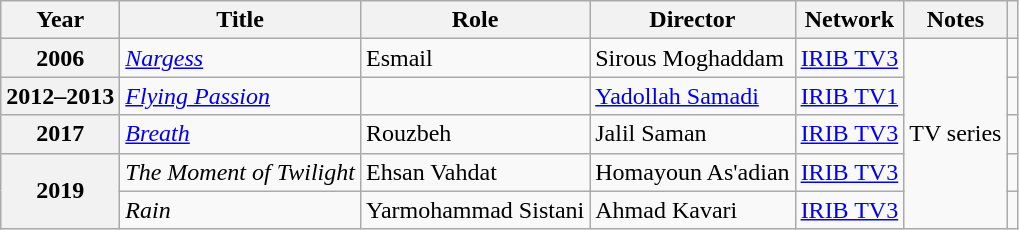<table class="wikitable plainrowheaders sortable"  style=font-size:100%>
<tr>
<th scope="col">Year</th>
<th scope="col">Title</th>
<th scope="col">Role</th>
<th scope="col">Director</th>
<th scope="col">Network</th>
<th scope="col" class="unsortable">Notes</th>
<th scope="col" class="unsortable"></th>
</tr>
<tr>
<th scope="row">2006</th>
<td><em><a href='#'>Nargess</a></em></td>
<td>Esmail</td>
<td>Sirous Moghaddam</td>
<td><a href='#'>IRIB TV3</a></td>
<td rowspan="5">TV series</td>
<td></td>
</tr>
<tr>
<th scope="row">2012–2013</th>
<td><em><a href='#'>Flying Passion</a></em></td>
<td></td>
<td><a href='#'>Yadollah Samadi</a></td>
<td><a href='#'>IRIB TV1</a></td>
<td></td>
</tr>
<tr>
<th scope="row">2017</th>
<td><em><a href='#'>Breath</a></em></td>
<td>Rouzbeh</td>
<td>Jalil Saman</td>
<td><a href='#'>IRIB TV3</a></td>
<td></td>
</tr>
<tr>
<th rowspan="2" scope="row">2019</th>
<td><em>The Moment of Twilight</em></td>
<td>Ehsan Vahdat</td>
<td>Homayoun As'adian</td>
<td><a href='#'>IRIB TV3</a></td>
<td></td>
</tr>
<tr>
<td><em>Rain</em></td>
<td>Yarmohammad Sistani</td>
<td>Ahmad Kavari</td>
<td><a href='#'>IRIB TV3</a></td>
<td></td>
</tr>
</table>
